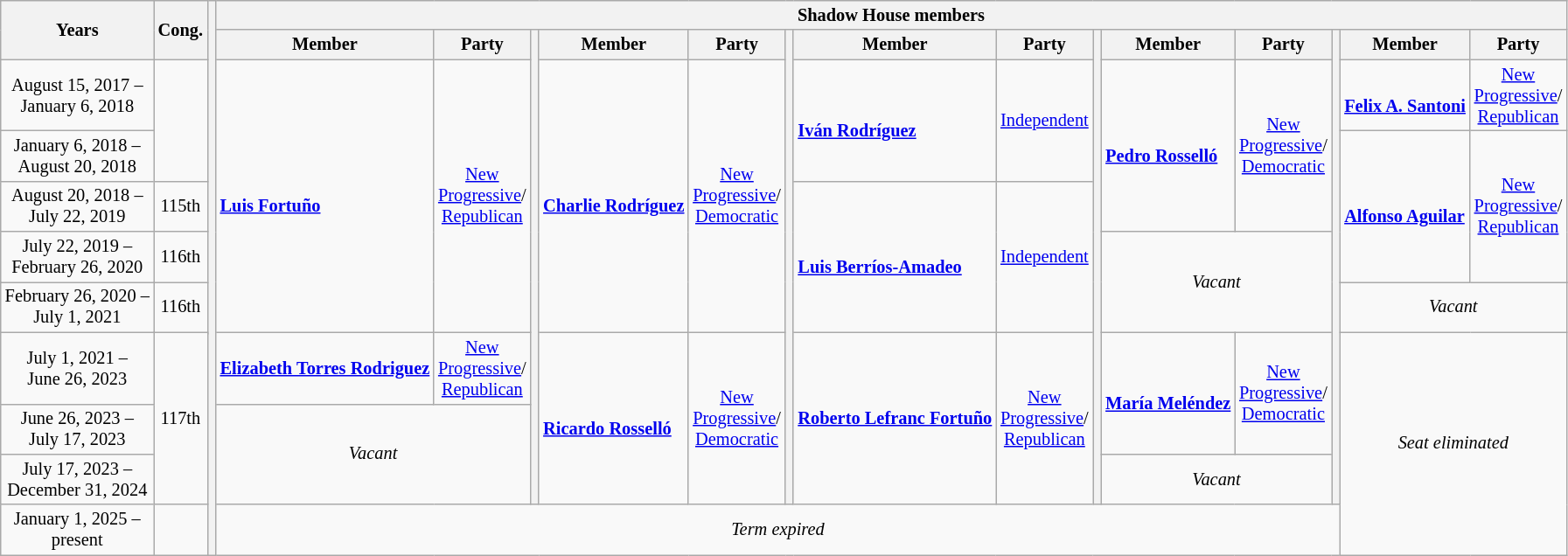<table class=wikitable style="text-align:center; font-size:85%">
<tr>
<th rowspan=2>Years</th>
<th rowspan=2>Cong.</th>
<th rowspan=13></th>
<th colspan=47>Shadow House members</th>
</tr>
<tr>
<th>Member</th>
<th>Party</th>
<th rowspan=11></th>
<th>Member</th>
<th>Party</th>
<th rowspan=11></th>
<th>Member</th>
<th>Party</th>
<th rowspan=11></th>
<th>Member</th>
<th>Party</th>
<th rowspan=11></th>
<th>Member</th>
<th>Party</th>
</tr>
<tr>
<td>August 15, 2017 –<br>January 6, 2018</td>
<td rowspan=2></td>
<td rowspan=6 align=left><br><strong><a href='#'>Luis Fortuño</a></strong></td>
<td rowspan=6 ><a href='#'>New<br>Progressive</a>/<br><a href='#'>Republican</a></td>
<td rowspan=6 align=left><br><strong><a href='#'>Charlie Rodríguez</a></strong></td>
<td rowspan=6 ><a href='#'>New<br>Progressive</a>/<br><a href='#'>Democratic</a></td>
<td rowspan=2 align=left><br><strong><a href='#'>Iván Rodríguez</a></strong></td>
<td rowspan=2 ><a href='#'>Independent</a></td>
<td rowspan=3 align=left><br><strong><a href='#'>Pedro Rosselló</a></strong></td>
<td rowspan=3 ><a href='#'>New<br>Progressive</a>/<br><a href='#'>Democratic</a></td>
<td align=left><br><strong><a href='#'>Felix A. Santoni</a></strong></td>
<td><a href='#'>New<br>Progressive</a>/<br><a href='#'>Republican</a></td>
</tr>
<tr>
<td>January 6, 2018 –<br>August 20, 2018</td>
<td rowspan=3 align=left><br><strong><a href='#'>Alfonso Aguilar</a></strong></td>
<td rowspan=3 ><a href='#'>New<br>Progressive</a>/<br><a href='#'>Republican</a></td>
</tr>
<tr>
<td>August 20, 2018 –<br>July 22, 2019</td>
<td>115th<br></td>
<td rowspan=4 align=left><br><strong><a href='#'>Luis Berríos-Amadeo</a></strong></td>
<td rowspan=4 ><a href='#'>Independent</a></td>
</tr>
<tr>
<td>July 22, 2019 –<br>February 26, 2020</td>
<td rowspan=2>116th</td>
<td rowspan=3 colspan=2><em>Vacant</em></td>
</tr>
<tr>
<td rowspan=2>February 26, 2020 –<br>July 1, 2021</td>
<td rowspan=2 colspan=2><em>Vacant</em></td>
</tr>
<tr>
<td rowspan=2>116th<br></td>
</tr>
<tr>
<td rowspan=2>July 1, 2021 –<br>June 26, 2023</td>
<td rowspan=2 align=left><strong><a href='#'>Elizabeth Torres Rodriguez</a></strong></td>
<td rowspan=2 ><a href='#'>New<br>Progressive</a>/<br><a href='#'>Republican</a></td>
<td rowspan=4 align=left><br><strong><a href='#'>Ricardo Rosselló</a></strong></td>
<td rowspan=4 ><a href='#'>New<br>Progressive</a>/<br><a href='#'>Democratic</a></td>
<td rowspan=4 align=left><strong><a href='#'>Roberto Lefranc Fortuño</a></strong></td>
<td rowspan=4 ><a href='#'>New<br>Progressive</a>/<br><a href='#'>Republican</a></td>
<td rowspan=3 align=left><br><strong><a href='#'>María Meléndez</a></strong></td>
<td rowspan=3 ><a href='#'>New<br>Progressive</a>/<br><a href='#'>Democratic</a></td>
<td rowspan=5 colspan=2><em>Seat eliminated</em></td>
</tr>
<tr>
<td rowspan=3>117th<br></td>
</tr>
<tr>
<td>June 26, 2023 –<br>July 17, 2023</td>
<td rowspan=2 colspan=2><em>Vacant</em></td>
</tr>
<tr>
<td>July 17, 2023 –<br>December 31, 2024</td>
<td colspan=2><em>Vacant</em></td>
</tr>
<tr>
<td>January 1, 2025 –<br>present</td>
<td></td>
<td colspan=12><em>Term expired</em></td>
</tr>
</table>
